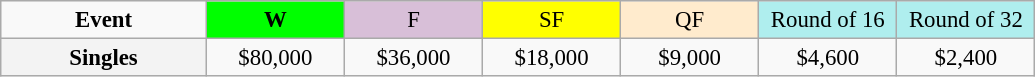<table class=wikitable style=font-size:95%;text-align:center>
<tr>
<td style="width:130px"><strong>Event</strong></td>
<td style="width:85px; background:lime"><strong>W</strong></td>
<td style="width:85px; background:thistle">F</td>
<td style="width:85px; background:#ffff00">SF</td>
<td style="width:85px; background:#ffebcd">QF</td>
<td style="width:85px; background:#afeeee">Round of 16</td>
<td style="width:85px; background:#afeeee">Round of 32</td>
</tr>
<tr>
<th style=background:#f3f3f3>Singles</th>
<td>$80,000</td>
<td>$36,000</td>
<td>$18,000</td>
<td>$9,000</td>
<td>$4,600</td>
<td>$2,400</td>
</tr>
</table>
